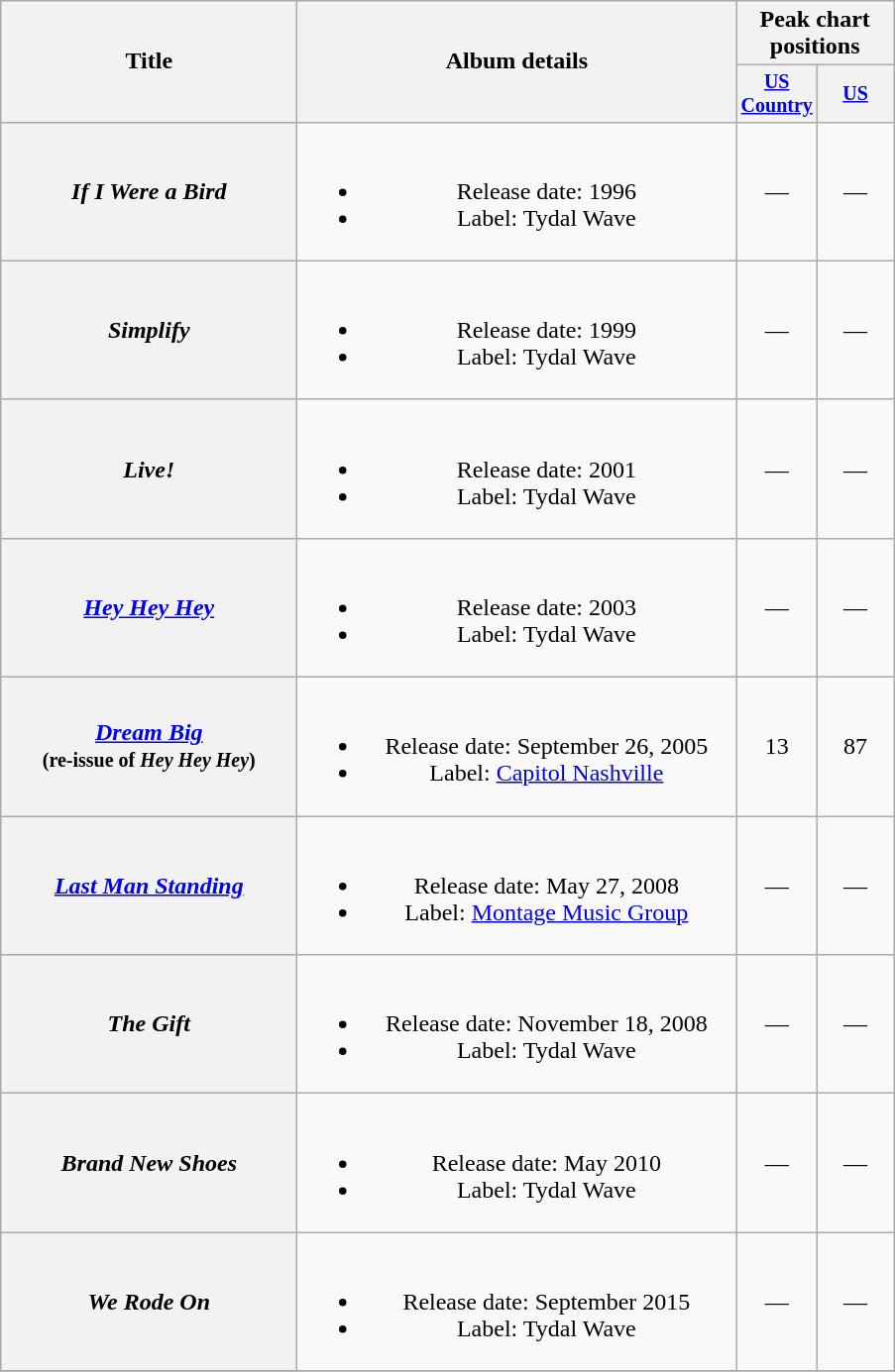<table class="wikitable plainrowheaders" style="text-align:center;">
<tr>
<th rowspan="2" style="width:12em;">Title</th>
<th rowspan="2" style="width:18em;">Album details</th>
<th colspan="2">Peak chart<br>positions</th>
</tr>
<tr style="font-size:smaller;">
<th style="width:45px;"><a href='#'>US Country</a></th>
<th style="width:45px;"><a href='#'>US</a></th>
</tr>
<tr>
<th scope="row"><em>If I Were a Bird</em></th>
<td><br><ul><li>Release date: 1996</li><li>Label: Tydal Wave</li></ul></td>
<td>—</td>
<td>—</td>
</tr>
<tr>
<th scope="row"><em>Simplify</em></th>
<td><br><ul><li>Release date: 1999</li><li>Label: Tydal Wave</li></ul></td>
<td>—</td>
<td>—</td>
</tr>
<tr>
<th scope="row"><em>Live!</em></th>
<td><br><ul><li>Release date: 2001</li><li>Label: Tydal Wave</li></ul></td>
<td>—</td>
<td>—</td>
</tr>
<tr>
<th scope="row"><em><a href='#'>Hey Hey Hey</a></em></th>
<td><br><ul><li>Release date: 2003</li><li>Label: Tydal Wave</li></ul></td>
<td>—</td>
<td>—</td>
</tr>
<tr>
<th scope="row"><em><a href='#'>Dream Big</a></em><br><small>(re-issue of <em>Hey Hey Hey</em>)</small></th>
<td><br><ul><li>Release date: September 26, 2005</li><li>Label: <a href='#'>Capitol Nashville</a></li></ul></td>
<td>13</td>
<td>87</td>
</tr>
<tr>
<th scope="row"><em><a href='#'>Last Man Standing</a></em></th>
<td><br><ul><li>Release date: May 27, 2008</li><li>Label: <a href='#'>Montage Music Group</a></li></ul></td>
<td>—</td>
<td>—</td>
</tr>
<tr>
<th scope="row"><em>The Gift</em></th>
<td><br><ul><li>Release date: November 18, 2008</li><li>Label: Tydal Wave</li></ul></td>
<td>—</td>
<td>—</td>
</tr>
<tr>
<th scope="row"><em>Brand New Shoes</em></th>
<td><br><ul><li>Release date: May 2010</li><li>Label: Tydal Wave</li></ul></td>
<td>—</td>
<td>—</td>
</tr>
<tr>
<th scope="row"><em>We Rode On</em></th>
<td><br><ul><li>Release date: September 2015</li><li>Label: Tydal Wave</li></ul></td>
<td>—</td>
<td>—</td>
</tr>
<tr>
</tr>
</table>
